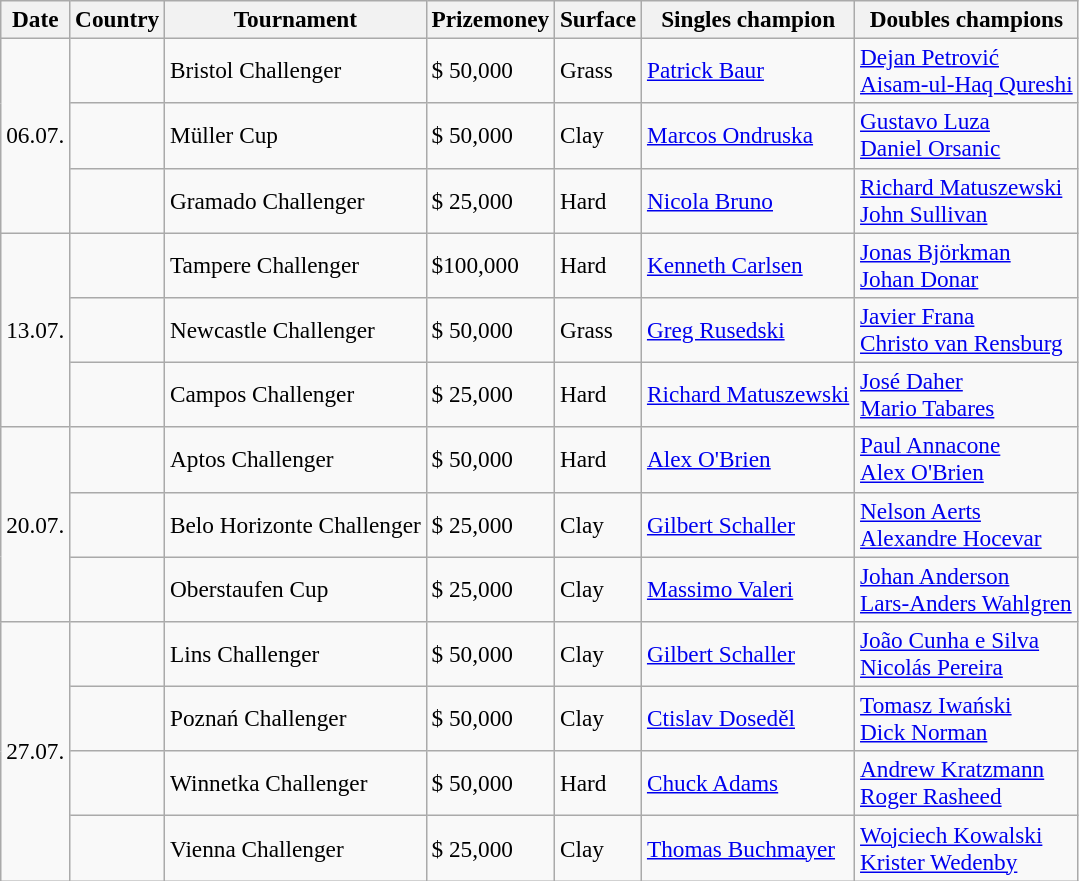<table class="sortable wikitable" style=font-size:97%>
<tr>
<th>Date</th>
<th>Country</th>
<th>Tournament</th>
<th>Prizemoney</th>
<th>Surface</th>
<th>Singles champion</th>
<th>Doubles champions</th>
</tr>
<tr>
<td rowspan="3">06.07.</td>
<td></td>
<td>Bristol Challenger</td>
<td>$ 50,000</td>
<td>Grass</td>
<td> <a href='#'>Patrick Baur</a></td>
<td> <a href='#'>Dejan Petrović</a><br> <a href='#'>Aisam-ul-Haq Qureshi</a></td>
</tr>
<tr>
<td></td>
<td>Müller Cup</td>
<td>$ 50,000</td>
<td>Clay</td>
<td> <a href='#'>Marcos Ondruska</a></td>
<td> <a href='#'>Gustavo Luza</a><br> <a href='#'>Daniel Orsanic</a></td>
</tr>
<tr>
<td></td>
<td>Gramado Challenger</td>
<td>$ 25,000</td>
<td>Hard</td>
<td> <a href='#'>Nicola Bruno</a></td>
<td> <a href='#'>Richard Matuszewski</a><br> <a href='#'>John Sullivan</a></td>
</tr>
<tr>
<td rowspan="3">13.07.</td>
<td></td>
<td>Tampere Challenger</td>
<td>$100,000</td>
<td>Hard</td>
<td> <a href='#'>Kenneth Carlsen</a></td>
<td> <a href='#'>Jonas Björkman</a> <br>  <a href='#'>Johan Donar</a></td>
</tr>
<tr>
<td></td>
<td>Newcastle Challenger</td>
<td>$ 50,000</td>
<td>Grass</td>
<td> <a href='#'>Greg Rusedski</a></td>
<td> <a href='#'>Javier Frana</a><br> <a href='#'>Christo van Rensburg</a></td>
</tr>
<tr>
<td></td>
<td>Campos Challenger</td>
<td>$ 25,000</td>
<td>Hard</td>
<td> <a href='#'>Richard Matuszewski</a></td>
<td> <a href='#'>José Daher</a><br> <a href='#'>Mario Tabares</a></td>
</tr>
<tr>
<td rowspan="3">20.07.</td>
<td></td>
<td>Aptos Challenger</td>
<td>$ 50,000</td>
<td>Hard</td>
<td> <a href='#'>Alex O'Brien</a></td>
<td> <a href='#'>Paul Annacone</a> <br>  <a href='#'>Alex O'Brien</a></td>
</tr>
<tr>
<td></td>
<td>Belo Horizonte Challenger</td>
<td>$ 25,000</td>
<td>Clay</td>
<td> <a href='#'>Gilbert Schaller</a></td>
<td> <a href='#'>Nelson Aerts</a><br> <a href='#'>Alexandre Hocevar</a></td>
</tr>
<tr>
<td></td>
<td>Oberstaufen Cup</td>
<td>$ 25,000</td>
<td>Clay</td>
<td> <a href='#'>Massimo Valeri</a></td>
<td> <a href='#'>Johan Anderson</a><br> <a href='#'>Lars-Anders Wahlgren</a></td>
</tr>
<tr>
<td rowspan="4">27.07.</td>
<td></td>
<td>Lins Challenger</td>
<td>$ 50,000</td>
<td>Clay</td>
<td> <a href='#'>Gilbert Schaller</a></td>
<td> <a href='#'>João Cunha e Silva</a><br> <a href='#'>Nicolás Pereira</a></td>
</tr>
<tr>
<td></td>
<td>Poznań Challenger</td>
<td>$ 50,000</td>
<td>Clay</td>
<td> <a href='#'>Ctislav Doseděl</a></td>
<td> <a href='#'>Tomasz Iwański</a><br> <a href='#'>Dick Norman</a></td>
</tr>
<tr>
<td></td>
<td>Winnetka Challenger</td>
<td>$ 50,000</td>
<td>Hard</td>
<td> <a href='#'>Chuck Adams</a></td>
<td> <a href='#'>Andrew Kratzmann</a> <br>  <a href='#'>Roger Rasheed</a></td>
</tr>
<tr>
<td></td>
<td>Vienna Challenger</td>
<td>$ 25,000</td>
<td>Clay</td>
<td> <a href='#'>Thomas Buchmayer</a></td>
<td> <a href='#'>Wojciech Kowalski</a><br> <a href='#'>Krister Wedenby</a></td>
</tr>
</table>
